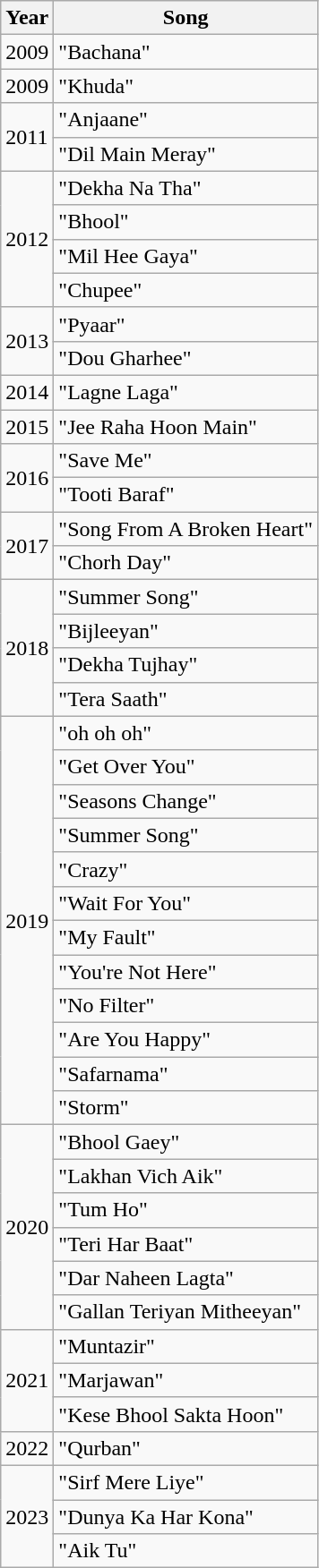<table class="wikitable">
<tr>
<th>Year</th>
<th>Song</th>
</tr>
<tr>
<td>2009</td>
<td>"Bachana"</td>
</tr>
<tr>
<td rowspan="1">2009</td>
<td>"Khuda"</td>
</tr>
<tr>
<td rowspan="2">2011</td>
<td>"Anjaane"</td>
</tr>
<tr>
<td>"Dil Main Meray"</td>
</tr>
<tr>
<td rowspan="4">2012</td>
<td>"Dekha Na Tha"</td>
</tr>
<tr>
<td>"Bhool"</td>
</tr>
<tr>
<td>"Mil Hee Gaya"</td>
</tr>
<tr>
<td>"Chupee"</td>
</tr>
<tr>
<td rowspan="2">2013</td>
<td>"Pyaar"</td>
</tr>
<tr>
<td>"Dou Gharhee"</td>
</tr>
<tr>
<td>2014</td>
<td>"Lagne Laga"</td>
</tr>
<tr>
<td>2015</td>
<td>"Jee Raha Hoon Main"</td>
</tr>
<tr>
<td rowspan="2">2016</td>
<td>"Save Me"</td>
</tr>
<tr>
<td>"Tooti Baraf"</td>
</tr>
<tr>
<td rowspan="2">2017</td>
<td>"Song From A Broken Heart"</td>
</tr>
<tr>
<td>"Chorh Day"</td>
</tr>
<tr>
<td rowspan="4">2018</td>
<td>"Summer Song"</td>
</tr>
<tr>
<td>"Bijleeyan"</td>
</tr>
<tr>
<td>"Dekha Tujhay"</td>
</tr>
<tr>
<td>"Tera Saath"</td>
</tr>
<tr>
<td rowspan="12">2019</td>
<td>"oh oh oh"</td>
</tr>
<tr>
<td>"Get Over You"</td>
</tr>
<tr>
<td>"Seasons Change"</td>
</tr>
<tr>
<td>"Summer Song"</td>
</tr>
<tr>
<td>"Crazy"</td>
</tr>
<tr>
<td>"Wait For You"</td>
</tr>
<tr>
<td>"My Fault"</td>
</tr>
<tr>
<td>"You're Not Here"</td>
</tr>
<tr>
<td>"No Filter"</td>
</tr>
<tr>
<td>"Are You Happy"</td>
</tr>
<tr>
<td>"Safarnama"</td>
</tr>
<tr>
<td>"Storm"</td>
</tr>
<tr>
<td rowspan="6">2020</td>
<td>"Bhool Gaey"</td>
</tr>
<tr>
<td>"Lakhan Vich Aik"</td>
</tr>
<tr>
<td>"Tum Ho"</td>
</tr>
<tr>
<td>"Teri Har Baat"</td>
</tr>
<tr>
<td>"Dar Naheen Lagta"</td>
</tr>
<tr>
<td>"Gallan Teriyan Mitheeyan"</td>
</tr>
<tr>
<td rowspan="3">2021</td>
<td>"Muntazir"</td>
</tr>
<tr>
<td>"Marjawan"</td>
</tr>
<tr>
<td>"Kese Bhool Sakta Hoon"</td>
</tr>
<tr>
<td rowspan="1">2022</td>
<td>"Qurban"</td>
</tr>
<tr>
<td rowspan="3">2023</td>
<td>"Sirf Mere Liye"</td>
</tr>
<tr>
<td>"Dunya Ka Har Kona"</td>
</tr>
<tr>
<td>"Aik Tu"</td>
</tr>
</table>
